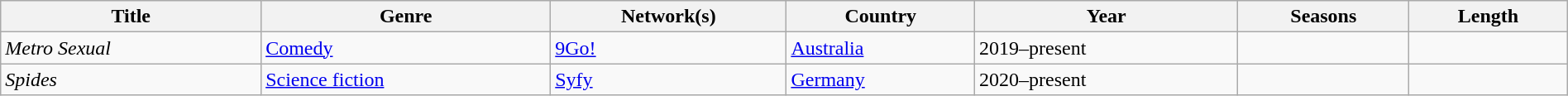<table class="wikitable sortable" style="width:100%;">
<tr>
<th>Title</th>
<th>Genre</th>
<th>Network(s)</th>
<th>Country</th>
<th>Year</th>
<th>Seasons</th>
<th>Length</th>
</tr>
<tr>
<td><em>Metro Sexual</em></td>
<td><a href='#'>Comedy</a></td>
<td><a href='#'>9Go!</a></td>
<td><a href='#'>Australia</a></td>
<td>2019–present</td>
<td></td>
<td></td>
</tr>
<tr>
<td><em>Spides</em></td>
<td><a href='#'>Science fiction</a></td>
<td><a href='#'>Syfy</a></td>
<td><a href='#'>Germany</a></td>
<td>2020–present</td>
<td></td>
<td></td>
</tr>
</table>
